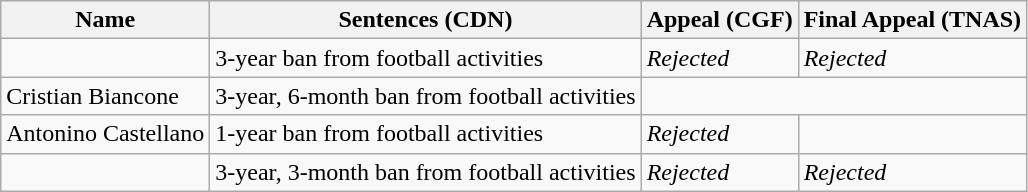<table class="wikitable sortable">
<tr>
<th>Name</th>
<th>Sentences (CDN)</th>
<th>Appeal (CGF)</th>
<th>Final Appeal (TNAS)</th>
</tr>
<tr>
<td></td>
<td> 3-year ban from football activities</td>
<td><em>Rejected</em></td>
<td><em>Rejected</em></td>
</tr>
<tr>
<td>Cristian Biancone</td>
<td> 3-year, 6-month ban from football activities</td>
<td colspan=2></td>
</tr>
<tr>
<td>Antonino Castellano</td>
<td> 1-year ban from football activities</td>
<td><em>Rejected</em></td>
</tr>
<tr>
<td></td>
<td> 3-year, 3-month ban from football activities</td>
<td><em>Rejected</em></td>
<td><em>Rejected</em></td>
</tr>
</table>
